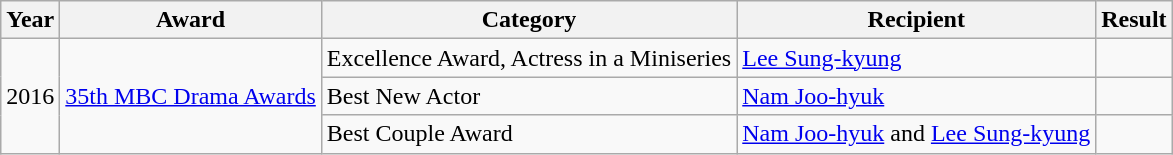<table class="wikitable">
<tr>
<th>Year</th>
<th>Award</th>
<th>Category</th>
<th>Recipient</th>
<th>Result</th>
</tr>
<tr>
<td rowspan="3">2016</td>
<td rowspan="3"><a href='#'>35th MBC Drama Awards</a></td>
<td>Excellence Award, Actress in a Miniseries</td>
<td><a href='#'>Lee Sung-kyung</a></td>
<td></td>
</tr>
<tr>
<td>Best New Actor</td>
<td><a href='#'>Nam Joo-hyuk</a></td>
<td></td>
</tr>
<tr>
<td>Best Couple Award</td>
<td><a href='#'>Nam Joo-hyuk</a> and <a href='#'>Lee Sung-kyung</a></td>
<td></td>
</tr>
</table>
